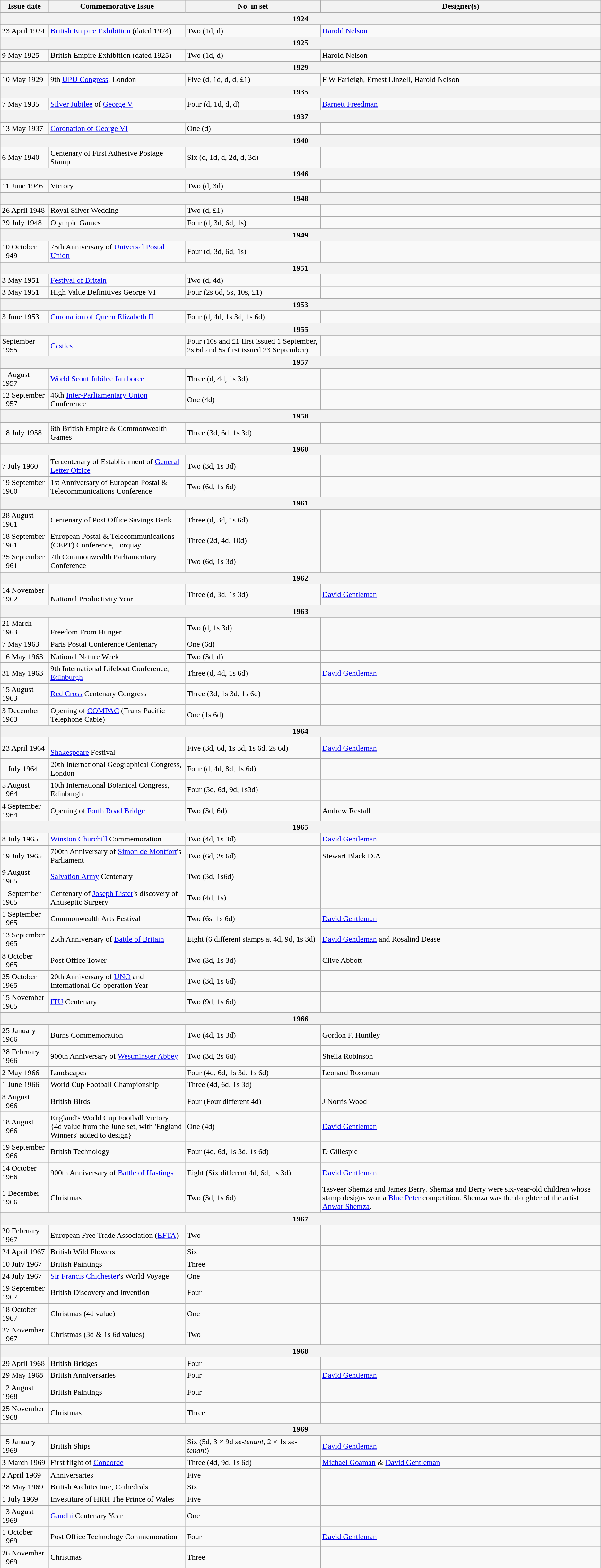<table class="wikitable">
<tr>
<th>Issue date</th>
<th>Commemorative Issue</th>
<th>No. in set</th>
<th>Designer(s)</th>
</tr>
<tr>
<th colspan=4>1924</th>
</tr>
<tr>
</tr>
<tr>
<td>23 April 1924</td>
<td><a href='#'>British Empire Exhibition</a> (dated 1924)</td>
<td>Two (1d, d)</td>
<td><a href='#'>Harold Nelson</a></td>
</tr>
<tr>
</tr>
<tr>
<th colspan=4>1925</th>
</tr>
<tr>
</tr>
<tr>
<td>9 May 1925</td>
<td>British Empire Exhibition (dated 1925)</td>
<td>Two (1d, d)</td>
<td>Harold Nelson</td>
</tr>
<tr>
</tr>
<tr>
<th colspan=4>1929</th>
</tr>
<tr>
</tr>
<tr>
<td>10 May 1929</td>
<td>9th <a href='#'>UPU Congress</a>, London</td>
<td>Five (d, 1d, d, d, £1)</td>
<td>F W Farleigh, Ernest Linzell, Harold Nelson</td>
</tr>
<tr>
</tr>
<tr>
<th colspan=4>1935</th>
</tr>
<tr>
</tr>
<tr>
<td>7 May 1935</td>
<td><a href='#'>Silver Jubilee</a> of <a href='#'>George V</a></td>
<td>Four (d, 1d, d, d)</td>
<td><a href='#'>Barnett Freedman</a></td>
</tr>
<tr>
</tr>
<tr>
<th colspan=4>1937</th>
</tr>
<tr>
</tr>
<tr>
<td>13 May 1937</td>
<td><a href='#'>Coronation of George VI</a></td>
<td>One (d)</td>
<td></td>
</tr>
<tr>
</tr>
<tr>
<th colspan=4>1940</th>
</tr>
<tr>
</tr>
<tr>
<td>6 May 1940</td>
<td>Centenary of First Adhesive Postage Stamp</td>
<td>Six (d, 1d, d, 2d, d, 3d)</td>
<td></td>
</tr>
<tr>
</tr>
<tr>
<th colspan=4>1946</th>
</tr>
<tr>
</tr>
<tr>
<td>11 June 1946</td>
<td>Victory</td>
<td>Two (d, 3d)</td>
<td></td>
</tr>
<tr>
</tr>
<tr>
<th colspan=4>1948</th>
</tr>
<tr>
</tr>
<tr>
<td>26 April 1948</td>
<td>Royal Silver Wedding</td>
<td>Two (d, £1)</td>
<td></td>
</tr>
<tr>
<td>29 July 1948</td>
<td>Olympic Games</td>
<td>Four (d, 3d, 6d, 1s)</td>
<td></td>
</tr>
<tr>
</tr>
<tr>
<th colspan=4>1949</th>
</tr>
<tr>
</tr>
<tr>
<td>10 October 1949</td>
<td>75th Anniversary of <a href='#'>Universal Postal Union</a></td>
<td>Four (d, 3d, 6d, 1s)</td>
<td></td>
</tr>
<tr>
</tr>
<tr>
<th colspan=4>1951</th>
</tr>
<tr>
<td>3 May 1951</td>
<td><a href='#'>Festival of Britain</a></td>
<td>Two (d, 4d)</td>
<td></td>
</tr>
<tr>
<td>3 May 1951</td>
<td>High Value Definitives George VI </td>
<td>Four (2s 6d, 5s, 10s, £1)</td>
<td></td>
</tr>
<tr>
</tr>
<tr>
<th colspan=4>1953</th>
</tr>
<tr>
</tr>
<tr>
<td>3 June 1953</td>
<td><a href='#'>Coronation of Queen Elizabeth II</a></td>
<td>Four (d, 4d, 1s 3d, 1s 6d)</td>
<td></td>
</tr>
<tr>
</tr>
<tr>
<th colspan=4>1955</th>
</tr>
<tr>
</tr>
<tr>
<td>September 1955</td>
<td><a href='#'>Castles</a> </td>
<td>Four (10s and £1 first issued 1 September, 2s 6d and 5s first issued 23 September)</td>
<td></td>
</tr>
<tr>
</tr>
<tr>
<th colspan=4>1957</th>
</tr>
<tr>
</tr>
<tr>
<td>1 August 1957</td>
<td><a href='#'>World Scout Jubilee Jamboree</a></td>
<td>Three (d, 4d, 1s 3d)</td>
<td></td>
</tr>
<tr>
<td>12 September 1957</td>
<td>46th <a href='#'>Inter-Parliamentary Union</a> Conference</td>
<td>One (4d)</td>
<td></td>
</tr>
<tr>
</tr>
<tr>
<th colspan=4>1958</th>
</tr>
<tr>
</tr>
<tr>
<td>18 July 1958</td>
<td>6th British Empire & Commonwealth Games</td>
<td>Three (3d, 6d, 1s 3d)</td>
<td></td>
</tr>
<tr>
</tr>
<tr>
<th colspan=4>1960</th>
</tr>
<tr>
<td>7 July 1960</td>
<td>Tercentenary of Establishment of <a href='#'>General Letter Office</a></td>
<td>Two (3d, 1s 3d)</td>
<td></td>
</tr>
<tr>
<td>19 September 1960</td>
<td>1st Anniversary of European Postal & Telecommunications Conference</td>
<td>Two (6d, 1s 6d)</td>
<td></td>
</tr>
<tr>
</tr>
<tr>
<th colspan=4>1961</th>
</tr>
<tr>
</tr>
<tr>
<td>28 August 1961</td>
<td>Centenary of Post Office Savings Bank</td>
<td>Three (d, 3d, 1s 6d)</td>
<td></td>
</tr>
<tr>
<td>18 September 1961</td>
<td>European Postal & Telecommunications (CEPT) Conference, Torquay</td>
<td>Three (2d, 4d, 10d)</td>
<td></td>
</tr>
<tr>
<td>25 September 1961</td>
<td>7th Commonwealth Parliamentary Conference</td>
<td>Two (6d, 1s 3d)</td>
<td></td>
</tr>
<tr>
</tr>
<tr>
<th colspan=4>1962</th>
</tr>
<tr>
</tr>
<tr>
<td>14 November 1962</td>
<td><strong></strong><br>National Productivity Year</td>
<td>Three (d, 3d, 1s 3d) <em></em></td>
<td><a href='#'>David Gentleman</a></td>
</tr>
<tr>
</tr>
<tr>
<th colspan=4>1963</th>
</tr>
<tr>
</tr>
<tr>
<td>21 March 1963</td>
<td><strong></strong><br>Freedom From Hunger</td>
<td>Two (d, 1s 3d) <em></em></td>
<td></td>
</tr>
<tr>
<td>7 May 1963</td>
<td>Paris Postal Conference Centenary</td>
<td>One (6d) <em></em></td>
<td></td>
</tr>
<tr>
<td>16 May 1963</td>
<td>National Nature Week</td>
<td>Two (3d, d) <em></em></td>
<td></td>
</tr>
<tr>
<td>31 May 1963</td>
<td>9th International Lifeboat Conference, <a href='#'>Edinburgh</a></td>
<td>Three (d, 4d, 1s 6d) <em></em></td>
<td><a href='#'>David Gentleman</a></td>
</tr>
<tr>
<td>15 August 1963</td>
<td><a href='#'>Red Cross</a> Centenary Congress</td>
<td>Three (3d, 1s 3d, 1s 6d) <em></em></td>
<td></td>
</tr>
<tr>
<td>3 December 1963</td>
<td>Opening of <a href='#'>COMPAC</a> (Trans-Pacific Telephone Cable)</td>
<td>One (1s 6d) <em></em></td>
<td></td>
</tr>
<tr>
</tr>
<tr>
<th colspan=4>1964</th>
</tr>
<tr>
</tr>
<tr>
<td>23 April 1964</td>
<td><br><a href='#'>Shakespeare</a> Festival</td>
<td>Five (3d, 6d, 1s 3d, 1s 6d, 2s 6d)<br><em></em></td>
<td><a href='#'>David Gentleman</a></td>
</tr>
<tr>
<td>1 July 1964</td>
<td>20th International Geographical Congress, London</td>
<td>Four (d, 4d, 8d, 1s 6d)<br><em></em></td>
<td></td>
</tr>
<tr>
<td>5 August 1964</td>
<td>10th International Botanical Congress, Edinburgh</td>
<td>Four (3d, 6d, 9d, 1s3d)<br><em></em></td>
<td></td>
</tr>
<tr>
<td>4 September 1964</td>
<td>Opening of <a href='#'>Forth Road Bridge</a></td>
<td>Two (3d, 6d) <em></em></td>
<td>Andrew Restall</td>
</tr>
<tr>
</tr>
<tr>
<th colspan=4>1965</th>
</tr>
<tr>
<td>8 July 1965</td>
<td><a href='#'>Winston Churchill</a> Commemoration</td>
<td>Two (4d, 1s 3d) <em></em></td>
<td><a href='#'>David Gentleman</a></td>
</tr>
<tr>
<td>19 July 1965</td>
<td>700th Anniversary of <a href='#'>Simon de Montfort</a>'s Parliament</td>
<td>Two (6d, 2s 6d)<br><em></em></td>
<td>Stewart Black D.A</td>
</tr>
<tr>
<td>9 August 1965</td>
<td><a href='#'>Salvation Army</a> Centenary</td>
<td>Two (3d, 1s6d) <em></em></td>
<td></td>
</tr>
<tr>
<td>1 September 1965</td>
<td>Centenary of <a href='#'>Joseph Lister</a>'s discovery of Antiseptic Surgery</td>
<td>Two (4d, 1s) <em></em></td>
<td></td>
</tr>
<tr>
<td>1 September 1965</td>
<td>Commonwealth Arts Festival</td>
<td>Two (6s, 1s 6d) <em></em></td>
<td><a href='#'>David Gentleman</a></td>
</tr>
<tr>
<td>13 September 1965</td>
<td>25th Anniversary of <a href='#'>Battle of Britain</a></td>
<td>Eight (6 different stamps at 4d, 9d, 1s 3d)<br><em></em></td>
<td><a href='#'>David Gentleman</a> and Rosalind Dease</td>
</tr>
<tr>
<td>8 October 1965</td>
<td>Post Office Tower</td>
<td>Two (3d, 1s 3d) <em></em></td>
<td>Clive Abbott</td>
</tr>
<tr>
<td>25 October 1965</td>
<td>20th Anniversary of <a href='#'>UNO</a> and International Co-operation Year</td>
<td>Two (3d, 1s 6d) <em></em></td>
<td></td>
</tr>
<tr>
<td>15 November 1965</td>
<td><a href='#'>ITU</a> Centenary</td>
<td>Two (9d, 1s 6d) <em></em></td>
<td></td>
</tr>
<tr>
</tr>
<tr>
<th colspan=4>1966</th>
</tr>
<tr>
</tr>
<tr>
<td>25 January 1966</td>
<td>Burns Commemoration</td>
<td>Two (4d, 1s 3d) <em></em></td>
<td>Gordon F. Huntley</td>
</tr>
<tr>
<td>28 February 1966</td>
<td>900th Anniversary of <a href='#'>Westminster Abbey</a></td>
<td>Two (3d, 2s 6d) <em></em></td>
<td>Sheila Robinson</td>
</tr>
<tr>
<td>2 May 1966</td>
<td>Landscapes</td>
<td>Four (4d, 6d, 1s 3d, 1s 6d) <em> </em></td>
<td>Leonard Rosoman</td>
</tr>
<tr>
<td>1 June 1966</td>
<td>World Cup Football Championship</td>
<td>Three (4d, 6d, 1s 3d) <em> </em></td>
<td></td>
</tr>
<tr>
<td>8 August 1966</td>
<td>British Birds</td>
<td>Four (Four different 4d)<em> </em></td>
<td>J Norris Wood</td>
</tr>
<tr>
<td>18 August 1966</td>
<td>England's World Cup Football Victory<br>{4d value from the June set, with 'England Winners' added to design}</td>
<td>One (4d)</td>
<td><a href='#'>David Gentleman</a></td>
</tr>
<tr>
<td>19 September 1966</td>
<td>British Technology</td>
<td>Four (4d, 6d, 1s 3d, 1s 6d)<em> </em></td>
<td>D Gillespie</td>
</tr>
<tr>
<td>14 October 1966</td>
<td>900th Anniversary of <a href='#'>Battle of Hastings</a></td>
<td>Eight (Six different 4d, 6d, 1s 3d)<em> </em></td>
<td><a href='#'>David Gentleman</a></td>
</tr>
<tr>
<td>1 December 1966</td>
<td>Christmas</td>
<td>Two (3d, 1s 6d)<em> </em></td>
<td>Tasveer Shemza and James Berry. Shemza and Berry were six-year-old children whose stamp designs won a <a href='#'>Blue Peter</a> competition. Shemza was the daughter of the artist <a href='#'>Anwar Shemza</a>.</td>
</tr>
<tr>
</tr>
<tr>
<th colspan=4>1967</th>
</tr>
<tr>
</tr>
<tr>
<td>20 February 1967</td>
<td>European Free Trade Association (<a href='#'>EFTA</a>)</td>
<td>Two </td>
<td></td>
</tr>
<tr>
<td>24 April 1967</td>
<td>British Wild Flowers</td>
<td>Six </td>
<td> </td>
</tr>
<tr>
<td>10 July 1967</td>
<td>British Paintings</td>
<td>Three </td>
<td></td>
</tr>
<tr>
<td>24 July 1967</td>
<td><a href='#'>Sir Francis Chichester</a>'s World Voyage</td>
<td>One </td>
<td></td>
</tr>
<tr>
<td>19 September 1967</td>
<td>British Discovery and Invention</td>
<td>Four </td>
<td></td>
</tr>
<tr>
<td>18 October 1967</td>
<td>Christmas (4d value)</td>
<td>One </td>
<td></td>
</tr>
<tr>
<td>27 November 1967</td>
<td>Christmas (3d & 1s 6d values)</td>
<td>Two </td>
<td></td>
</tr>
<tr>
</tr>
<tr>
<th colspan=4>1968</th>
</tr>
<tr>
</tr>
<tr>
<td>29 April 1968</td>
<td>British Bridges</td>
<td>Four</td>
<td></td>
</tr>
<tr>
<td>29 May 1968</td>
<td>British Anniversaries</td>
<td>Four</td>
<td><a href='#'>David Gentleman</a></td>
</tr>
<tr>
<td>12 August 1968</td>
<td>British Paintings</td>
<td>Four</td>
<td></td>
</tr>
<tr>
<td>25 November 1968</td>
<td>Christmas</td>
<td>Three</td>
<td></td>
</tr>
<tr>
</tr>
<tr>
<th colspan=4>1969</th>
</tr>
<tr>
</tr>
<tr>
<td>15 January 1969</td>
<td>British Ships</td>
<td>Six (5d, 3 × 9d <em>se-tenant</em>, 2 × 1s <em>se-tenant</em>)</td>
<td><a href='#'>David Gentleman</a></td>
</tr>
<tr>
<td>3 March 1969</td>
<td>First flight of <a href='#'>Concorde</a></td>
<td>Three (4d, 9d, 1s 6d)</td>
<td><a href='#'>Michael Goaman</a> & <a href='#'>David Gentleman</a></td>
</tr>
<tr>
<td>2 April 1969</td>
<td>Anniversaries</td>
<td>Five</td>
<td></td>
</tr>
<tr>
<td>28 May 1969</td>
<td>British Architecture, Cathedrals</td>
<td>Six</td>
<td></td>
</tr>
<tr>
<td>1 July 1969</td>
<td>Investiture of HRH The Prince of Wales</td>
<td>Five</td>
<td></td>
</tr>
<tr>
<td>13 August 1969</td>
<td><a href='#'>Gandhi</a> Centenary Year</td>
<td>One</td>
<td></td>
</tr>
<tr>
<td>1 October 1969</td>
<td>Post Office Technology Commemoration</td>
<td>Four</td>
<td><a href='#'>David Gentleman</a></td>
</tr>
<tr>
<td>26 November 1969</td>
<td>Christmas</td>
<td>Three</td>
<td></td>
</tr>
<tr>
</tr>
</table>
